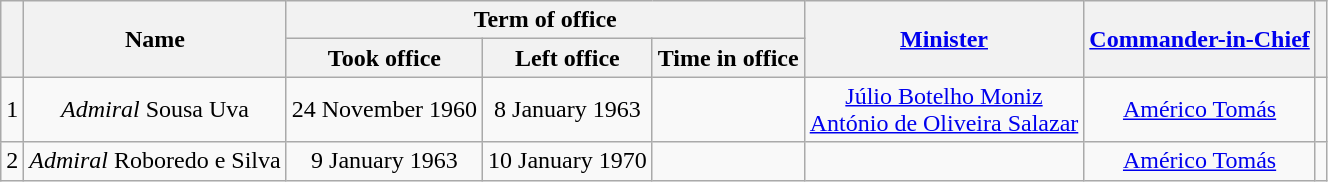<table class="wikitable" style="text-align:center">
<tr>
<th rowspan=2></th>
<th rowspan=2>Name<br></th>
<th colspan=3>Term of office</th>
<th rowspan=2><a href='#'>Minister</a></th>
<th rowspan=2><a href='#'>Commander-in-Chief</a></th>
<th rowspan=2></th>
</tr>
<tr>
<th>Took office</th>
<th>Left office</th>
<th>Time in office</th>
</tr>
<tr>
<td>1</td>
<td><em>Admiral</em> Sousa Uva</td>
<td>24 November 1960</td>
<td>8 January 1963</td>
<td></td>
<td><a href='#'>Júlio Botelho Moniz</a><br><a href='#'>António de Oliveira Salazar</a><br></td>
<td><a href='#'>Américo Tomás</a></td>
<td></td>
</tr>
<tr>
<td>2</td>
<td><em>Admiral</em> Roboredo e Silva</td>
<td>9 January 1963</td>
<td>10 January 1970</td>
<td></td>
<td><br></td>
<td><a href='#'>Américo Tomás</a></td>
<td></td>
</tr>
</table>
